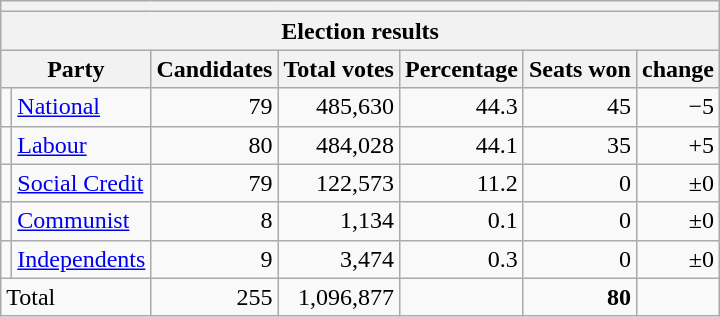<table class="wikitable" style="text-align:right">
<tr>
<th colspan=7></th>
</tr>
<tr>
<th colspan=7>Election results</th>
</tr>
<tr>
<th colspan=2>Party</th>
<th>Candidates</th>
<th>Total votes</th>
<th>Percentage</th>
<th>Seats won</th>
<th>change</th>
</tr>
<tr align=right>
<td></td>
<td align=left><a href='#'>National</a></td>
<td>79</td>
<td>485,630</td>
<td>44.3</td>
<td>45</td>
<td>−5</td>
</tr>
<tr align=right>
<td></td>
<td align=left><a href='#'>Labour</a></td>
<td>80</td>
<td>484,028</td>
<td>44.1</td>
<td>35</td>
<td>+5</td>
</tr>
<tr align=right>
<td></td>
<td align=left><a href='#'>Social Credit</a></td>
<td>79</td>
<td>122,573</td>
<td>11.2</td>
<td>0</td>
<td>±0</td>
</tr>
<tr align=right>
<td></td>
<td align=left><a href='#'>Communist</a></td>
<td>8</td>
<td>1,134</td>
<td>0.1</td>
<td>0</td>
<td>±0</td>
</tr>
<tr align=right>
<td></td>
<td align=left><a href='#'>Independents</a></td>
<td>9</td>
<td>3,474</td>
<td>0.3</td>
<td>0</td>
<td>±0</td>
</tr>
<tr bgcolor=>
<td colspan=2 align=left>Total</td>
<td>255</td>
<td>1,096,877</td>
<td></td>
<td><strong>80</strong></td>
<td></td>
</tr>
</table>
